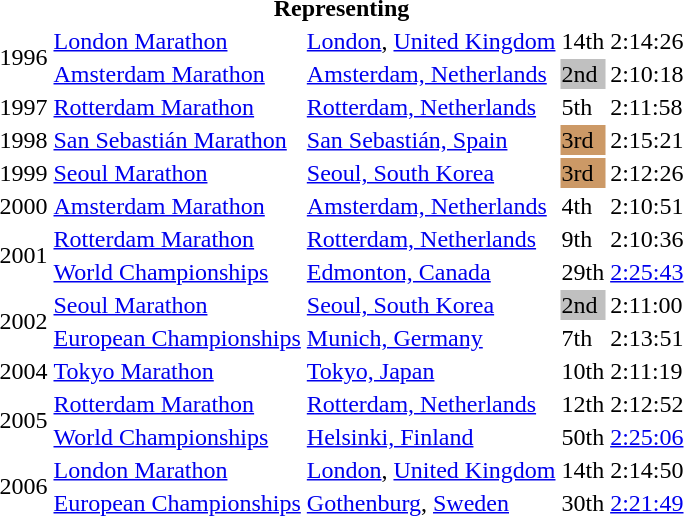<table>
<tr>
<th colspan="5">Representing </th>
</tr>
<tr>
<td rowspan=2>1996</td>
<td><a href='#'>London Marathon</a></td>
<td><a href='#'>London</a>, <a href='#'>United Kingdom</a></td>
<td>14th</td>
<td>2:14:26</td>
</tr>
<tr>
<td><a href='#'>Amsterdam Marathon</a></td>
<td><a href='#'>Amsterdam, Netherlands</a></td>
<td bgcolor="silver">2nd</td>
<td>2:10:18</td>
</tr>
<tr>
<td>1997</td>
<td><a href='#'>Rotterdam Marathon</a></td>
<td><a href='#'>Rotterdam, Netherlands</a></td>
<td>5th</td>
<td>2:11:58</td>
</tr>
<tr>
<td>1998</td>
<td><a href='#'>San Sebastián Marathon</a></td>
<td><a href='#'>San Sebastián, Spain</a></td>
<td bgcolor="cc9966">3rd</td>
<td>2:15:21</td>
</tr>
<tr>
<td>1999</td>
<td><a href='#'>Seoul Marathon</a></td>
<td><a href='#'>Seoul, South Korea</a></td>
<td bgcolor="cc9966">3rd</td>
<td>2:12:26</td>
</tr>
<tr>
<td>2000</td>
<td><a href='#'>Amsterdam Marathon</a></td>
<td><a href='#'>Amsterdam, Netherlands</a></td>
<td>4th</td>
<td>2:10:51</td>
</tr>
<tr>
<td rowspan=2>2001</td>
<td><a href='#'>Rotterdam Marathon</a></td>
<td><a href='#'>Rotterdam, Netherlands</a></td>
<td>9th</td>
<td>2:10:36</td>
</tr>
<tr>
<td><a href='#'>World Championships</a></td>
<td><a href='#'>Edmonton, Canada</a></td>
<td>29th</td>
<td><a href='#'>2:25:43</a></td>
</tr>
<tr>
<td rowspan=2>2002</td>
<td><a href='#'>Seoul Marathon</a></td>
<td><a href='#'>Seoul, South Korea</a></td>
<td bgcolor="silver">2nd</td>
<td>2:11:00</td>
</tr>
<tr>
<td><a href='#'>European Championships</a></td>
<td><a href='#'>Munich, Germany</a></td>
<td>7th</td>
<td>2:13:51</td>
</tr>
<tr>
<td>2004</td>
<td><a href='#'>Tokyo Marathon</a></td>
<td><a href='#'>Tokyo, Japan</a></td>
<td>10th</td>
<td>2:11:19</td>
</tr>
<tr>
<td rowspan=2>2005</td>
<td><a href='#'>Rotterdam Marathon</a></td>
<td><a href='#'>Rotterdam, Netherlands</a></td>
<td>12th</td>
<td>2:12:52</td>
</tr>
<tr>
<td><a href='#'>World Championships</a></td>
<td><a href='#'>Helsinki, Finland</a></td>
<td>50th</td>
<td><a href='#'>2:25:06</a></td>
</tr>
<tr>
<td rowspan=2>2006</td>
<td><a href='#'>London Marathon</a></td>
<td><a href='#'>London</a>, <a href='#'>United Kingdom</a></td>
<td>14th</td>
<td>2:14:50</td>
</tr>
<tr>
<td><a href='#'>European Championships</a></td>
<td><a href='#'>Gothenburg</a>, <a href='#'>Sweden</a></td>
<td>30th</td>
<td><a href='#'>2:21:49</a></td>
</tr>
</table>
